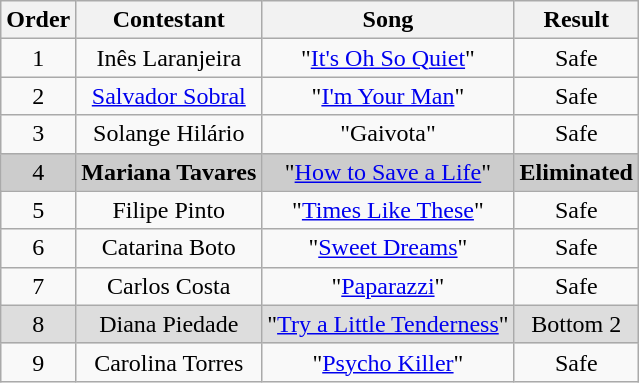<table class="wikitable plainrowheaders" style="text-align:center;">
<tr>
<th>Order</th>
<th>Contestant</th>
<th>Song</th>
<th>Result</th>
</tr>
<tr>
<td>1</td>
<td>Inês Laranjeira</td>
<td>"<a href='#'>It's Oh So Quiet</a>"</td>
<td>Safe</td>
</tr>
<tr>
<td>2</td>
<td><a href='#'>Salvador Sobral</a></td>
<td>"<a href='#'>I'm Your Man</a>"</td>
<td>Safe</td>
</tr>
<tr>
<td>3</td>
<td>Solange Hilário</td>
<td>"Gaivota"</td>
<td>Safe</td>
</tr>
<tr style="background:#ccc;">
<td>4</td>
<td><strong>Mariana Tavares</strong></td>
<td>"<a href='#'>How to Save a Life</a>"</td>
<td><strong>Eliminated</strong></td>
</tr>
<tr>
<td>5</td>
<td>Filipe Pinto</td>
<td>"<a href='#'>Times Like These</a>"</td>
<td>Safe</td>
</tr>
<tr>
<td>6</td>
<td>Catarina Boto</td>
<td>"<a href='#'>Sweet Dreams</a>"</td>
<td>Safe</td>
</tr>
<tr>
<td>7</td>
<td>Carlos Costa</td>
<td>"<a href='#'>Paparazzi</a>"</td>
<td>Safe</td>
</tr>
<tr style="background:#ddd;">
<td>8</td>
<td>Diana Piedade</td>
<td>"<a href='#'>Try a Little Tenderness</a>"</td>
<td>Bottom 2</td>
</tr>
<tr>
<td>9</td>
<td>Carolina Torres</td>
<td>"<a href='#'>Psycho Killer</a>"</td>
<td>Safe</td>
</tr>
</table>
